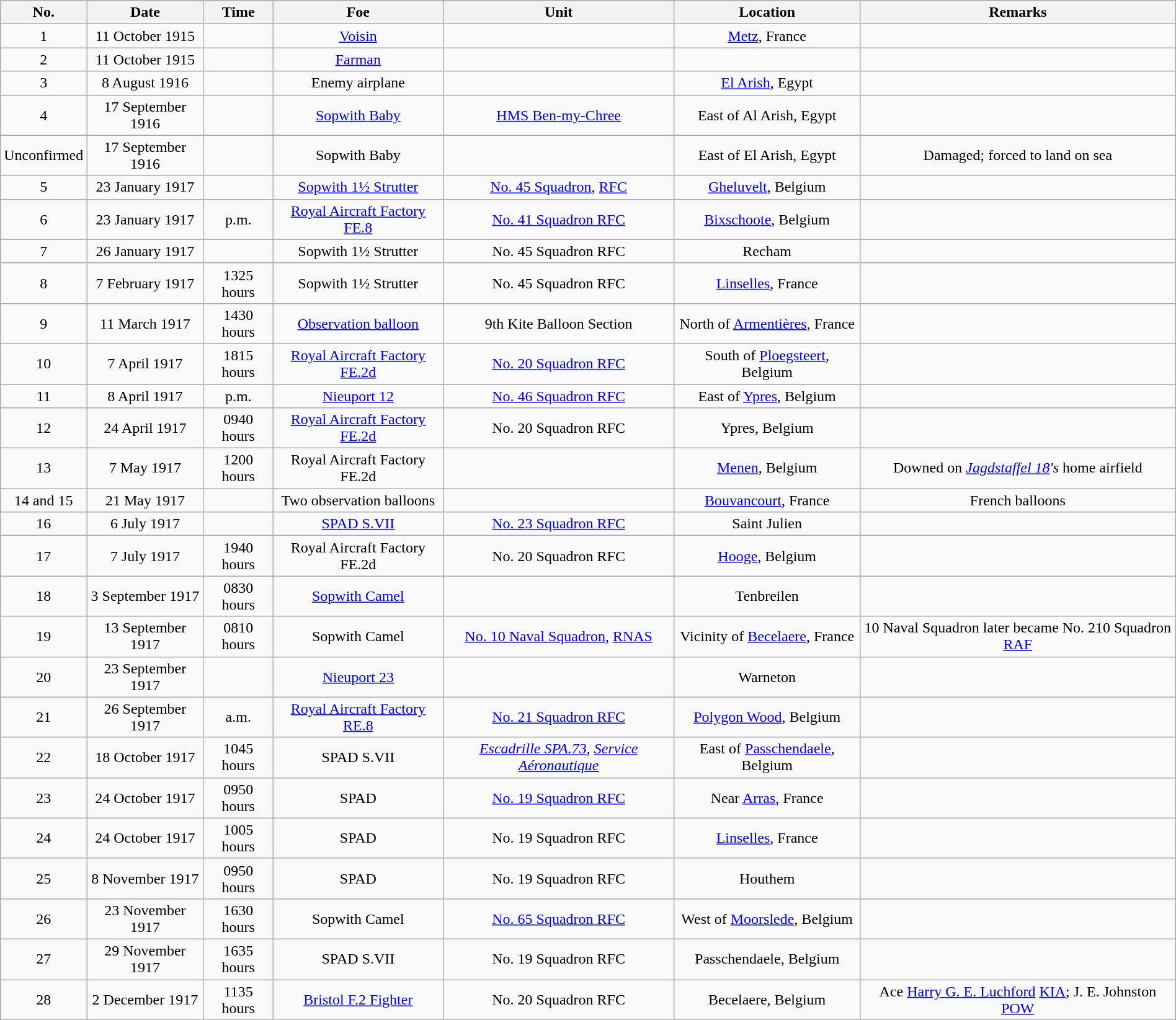<table class="wikitable" border="1" style="margin: 1em auto 1em auto">
<tr>
<th>No.</th>
<th>Date</th>
<th>Time</th>
<th>Foe</th>
<th>Unit</th>
<th>Location</th>
<th>Remarks</th>
</tr>
<tr>
<td align="center">1</td>
<td align="center">11 October 1915</td>
<td align="center"></td>
<td align="center"><a href='#'>Voisin</a></td>
<td align="center"></td>
<td align="center"><a href='#'>Metz</a>, France</td>
<td align="center"></td>
</tr>
<tr>
<td align="center">2</td>
<td align="center">11 October 1915</td>
<td align="center"></td>
<td align="center"><a href='#'>Farman</a></td>
<td align="center"></td>
<td align="center"></td>
<td align="center"></td>
</tr>
<tr>
<td align="center">3</td>
<td align="center">8 August 1916</td>
<td align="center"></td>
<td align="center">Enemy airplane</td>
<td align="center"></td>
<td align="center"><a href='#'>El Arish</a>, Egypt</td>
<td align="center"></td>
</tr>
<tr>
<td align="center">4</td>
<td align="center">17 September 1916</td>
<td align="center"></td>
<td align="center"><a href='#'>Sopwith Baby</a></td>
<td align="center"><a href='#'>HMS Ben-my-Chree</a></td>
<td align="center">East of Al Arish, Egypt</td>
<td align="center"></td>
</tr>
<tr>
<td align="center">Unconfirmed</td>
<td align="center">17 September 1916</td>
<td align="center"></td>
<td align="center">Sopwith Baby</td>
<td align="center"></td>
<td align="center">East of El Arish, Egypt</td>
<td align="center">Damaged; forced to land on sea</td>
</tr>
<tr>
<td align="center">5</td>
<td align="center">23 January 1917</td>
<td align="center"></td>
<td align="center"><a href='#'>Sopwith 1½ Strutter</a></td>
<td align="center"><a href='#'>No. 45 Squadron</a>, <a href='#'>RFC</a></td>
<td align="center"><a href='#'>Gheluvelt</a>, Belgium</td>
<td align="center"></td>
</tr>
<tr>
<td align="center">6</td>
<td align="center">23 January 1917</td>
<td align="center">p.m.</td>
<td align="center"><a href='#'>Royal Aircraft Factory FE.8</a></td>
<td align="center"><a href='#'>No. 41 Squadron RFC</a></td>
<td align="center"><a href='#'>Bixschoote</a>, Belgium</td>
<td align="center"></td>
</tr>
<tr>
<td align="center">7</td>
<td align="center">26 January 1917</td>
<td align="center"></td>
<td align="center">Sopwith 1½ Strutter</td>
<td align="center">No. 45 Squadron RFC</td>
<td align="center">Recham</td>
<td align="center"></td>
</tr>
<tr>
<td align="center">8</td>
<td align="center">7 February 1917</td>
<td align="center">1325 hours</td>
<td align="center">Sopwith 1½ Strutter</td>
<td align="center">No. 45 Squadron RFC</td>
<td align="center"><a href='#'>Linselles</a>, France</td>
<td align="center"></td>
</tr>
<tr>
<td align="center">9</td>
<td align="center">11 March 1917</td>
<td align="center">1430 hours</td>
<td align="center"><a href='#'>Observation balloon</a></td>
<td align="center">9th Kite Balloon Section</td>
<td align="center">North of <a href='#'>Armentières</a>, France</td>
<td align="center"></td>
</tr>
<tr>
<td align="center">10</td>
<td align="center">7 April 1917</td>
<td align="center">1815 hours</td>
<td align="center"><a href='#'>Royal Aircraft Factory FE.2d</a></td>
<td align="center"><a href='#'>No. 20 Squadron RFC</a></td>
<td align="center">South of <a href='#'>Ploegsteert</a>, Belgium</td>
<td align="center"></td>
</tr>
<tr>
<td align="center">11</td>
<td align="center">8 April 1917</td>
<td align="center">p.m.</td>
<td align="center"><a href='#'>Nieuport 12</a></td>
<td align="center"><a href='#'>No. 46 Squadron RFC</a></td>
<td align="center">East of <a href='#'>Ypres</a>, Belgium</td>
<td align="center"></td>
</tr>
<tr>
<td align="center">12</td>
<td align="center">24 April 1917</td>
<td align="center">0940 hours</td>
<td align="center"><a href='#'>Royal Aircraft Factory FE.2d</a></td>
<td align="center">No. 20 Squadron RFC</td>
<td align="center">Ypres, Belgium</td>
<td align="center"></td>
</tr>
<tr>
<td align="center">13</td>
<td align="center">7 May 1917</td>
<td align="center">1200 hours</td>
<td align="center">Royal Aircraft Factory FE.2d</td>
<td align="center"></td>
<td align="center"><a href='#'>Menen</a>, Belgium</td>
<td align="center">Downed on <em><a href='#'>Jagdstaffel 18</a>'s</em> home airfield</td>
</tr>
<tr>
<td align="center">14 and 15</td>
<td align="center">21 May 1917</td>
<td align="center"></td>
<td align="center">Two observation balloons</td>
<td align="center"></td>
<td align="center"><a href='#'>Bouvancourt</a>, France</td>
<td align="center">French balloons</td>
</tr>
<tr>
<td align="center">16</td>
<td align="center">6 July 1917</td>
<td align="center"></td>
<td align="center"><a href='#'>SPAD S.VII</a></td>
<td align="center"><a href='#'>No. 23 Squadron RFC</a></td>
<td align="center">Saint Julien</td>
<td align="center"></td>
</tr>
<tr>
<td align="center">17</td>
<td align="center">7 July 1917</td>
<td align="center">1940 hours</td>
<td align="center">Royal Aircraft Factory FE.2d</td>
<td align="center">No. 20 Squadron RFC</td>
<td align="center"><a href='#'>Hooge</a>, Belgium</td>
<td align="center"></td>
</tr>
<tr>
<td align="center">18</td>
<td align="center">3 September 1917</td>
<td align="center">0830 hours</td>
<td align="center"><a href='#'>Sopwith Camel</a></td>
<td align="center"></td>
<td align="center">Tenbreilen</td>
<td align="center"></td>
</tr>
<tr>
<td align="center">19</td>
<td align="center">13 September 1917</td>
<td align="center">0810 hours</td>
<td align="center">Sopwith Camel</td>
<td align="center"><a href='#'>No. 10 Naval Squadron</a>, <a href='#'>RNAS</a></td>
<td align="center">Vicinity of <a href='#'>Becelaere</a>, France</td>
<td align="center">10 Naval Squadron later became No. 210 Squadron <a href='#'>RAF</a></td>
</tr>
<tr>
<td align="center">20</td>
<td align="center">23 September 1917</td>
<td align="center"></td>
<td align="center"><a href='#'>Nieuport 23</a></td>
<td align="center"></td>
<td align="center">Warneton</td>
<td align="center"></td>
</tr>
<tr>
<td align="center">21</td>
<td align="center">26 September 1917</td>
<td align="center">a.m.</td>
<td align="center"><a href='#'>Royal Aircraft Factory RE.8</a></td>
<td align="center"><a href='#'>No. 21 Squadron RFC</a></td>
<td align="center"><a href='#'>Polygon Wood</a>, Belgium</td>
<td align="center"></td>
</tr>
<tr>
<td align="center">22</td>
<td align="center">18 October 1917</td>
<td align="center">1045 hours</td>
<td align="center">SPAD S.VII</td>
<td align="center"><em><a href='#'>Escadrille SPA.73</a></em>, <em><a href='#'>Service Aéronautique</a></em></td>
<td align="center">East of <a href='#'>Passchendaele</a>, Belgium</td>
<td align="center"></td>
</tr>
<tr>
<td align="center">23</td>
<td align="center">24 October 1917</td>
<td align="center">0950 hours</td>
<td align="center">SPAD</td>
<td align="center"><a href='#'>No. 19 Squadron RFC</a></td>
<td align="center">Near <a href='#'>Arras</a>, France</td>
<td align="center"></td>
</tr>
<tr>
<td align="center">24</td>
<td align="center">24 October 1917</td>
<td align="center">1005 hours</td>
<td align="center">SPAD</td>
<td align="center">No. 19 Squadron RFC</td>
<td align="center"><a href='#'>Linselles</a>, France</td>
<td align="center"></td>
</tr>
<tr>
<td align="center">25</td>
<td align="center">8 November 1917</td>
<td align="center">0950 hours</td>
<td align="center">SPAD</td>
<td align="center">No. 19 Squadron RFC</td>
<td align="center">Houthem</td>
<td align="center"></td>
</tr>
<tr>
<td align="center">26</td>
<td align="center">23 November 1917</td>
<td align="center">1630 hours</td>
<td align="center">Sopwith Camel</td>
<td align="center"><a href='#'>No. 65 Squadron RFC</a></td>
<td align="center">West of <a href='#'>Moorslede</a>, Belgium</td>
<td align="center"></td>
</tr>
<tr>
<td align="center">27</td>
<td align="center">29 November 1917</td>
<td align="center">1635 hours</td>
<td align="center">SPAD S.VII</td>
<td align="center">No. 19 Squadron RFC</td>
<td align="center">Passchendaele, Belgium</td>
<td align="center"></td>
</tr>
<tr>
<td align="center">28</td>
<td align="center">2 December 1917</td>
<td align="center">1135 hours</td>
<td align="center"><a href='#'>Bristol F.2 Fighter</a></td>
<td align="center">No. 20 Squadron RFC</td>
<td align="center">Becelaere, Belgium</td>
<td align="center">Ace <a href='#'>Harry G. E. Luchford</a> <a href='#'>KIA</a>; J. E. Johnston <a href='#'>POW</a></td>
</tr>
</table>
